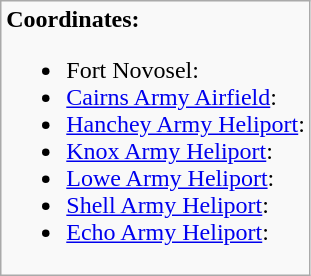<table class="wikitable floatright">
<tr>
<td><strong>Coordinates:</strong><br><ul><li>Fort Novosel: </li><li><a href='#'>Cairns Army Airfield</a>: </li><li><a href='#'>Hanchey Army Heliport</a>: </li><li><a href='#'>Knox Army Heliport</a>: </li><li><a href='#'>Lowe Army Heliport</a>: </li><li><a href='#'>Shell Army Heliport</a>: </li><li><a href='#'>Echo Army Heliport</a>: </li></ul></td>
</tr>
</table>
